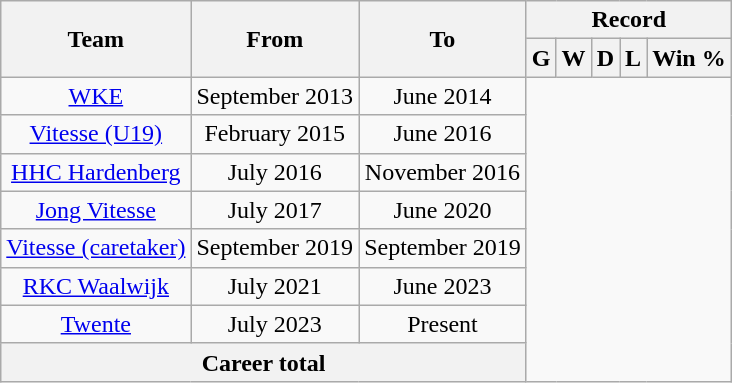<table class="wikitable" style="text-align: center">
<tr>
<th rowspan="2">Team</th>
<th rowspan="2">From</th>
<th rowspan="2">To</th>
<th colspan="5">Record</th>
</tr>
<tr>
<th>G</th>
<th>W</th>
<th>D</th>
<th>L</th>
<th>Win %</th>
</tr>
<tr>
<td><a href='#'>WKE</a></td>
<td>September 2013</td>
<td>June 2014<br></td>
</tr>
<tr>
<td><a href='#'>Vitesse (U19)</a></td>
<td>February 2015</td>
<td>June 2016<br></td>
</tr>
<tr>
<td><a href='#'>HHC Hardenberg</a></td>
<td>July 2016</td>
<td>November 2016<br></td>
</tr>
<tr>
<td><a href='#'>Jong Vitesse</a></td>
<td>July 2017</td>
<td>June 2020<br></td>
</tr>
<tr>
<td><a href='#'>Vitesse (caretaker)</a></td>
<td>September 2019</td>
<td>September 2019<br></td>
</tr>
<tr>
<td><a href='#'>RKC Waalwijk</a></td>
<td>July 2021</td>
<td>June 2023<br></td>
</tr>
<tr>
<td><a href='#'>Twente</a></td>
<td>July 2023</td>
<td>Present<br></td>
</tr>
<tr>
<th colspan="3">Career total<br></th>
</tr>
</table>
